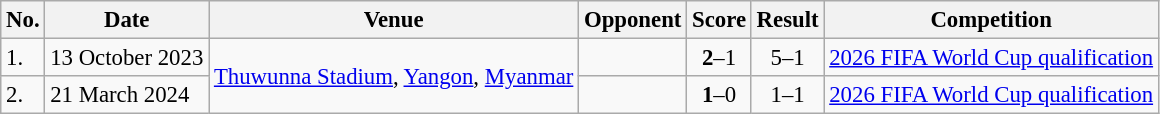<table class="wikitable" style="font-size:95%;">
<tr>
<th>No.</th>
<th>Date</th>
<th>Venue</th>
<th>Opponent</th>
<th>Score</th>
<th>Result</th>
<th>Competition</th>
</tr>
<tr>
<td>1.</td>
<td>13 October 2023</td>
<td rowspan="2"><a href='#'>Thuwunna Stadium</a>, <a href='#'>Yangon</a>, <a href='#'>Myanmar</a></td>
<td></td>
<td align="center"><strong>2</strong>–1</td>
<td align="center">5–1</td>
<td><a href='#'>2026 FIFA World Cup qualification</a></td>
</tr>
<tr>
<td>2.</td>
<td>21 March 2024</td>
<td></td>
<td align="center"><strong>1</strong>–0</td>
<td align="center">1–1</td>
<td><a href='#'>2026 FIFA World Cup qualification</a></td>
</tr>
</table>
